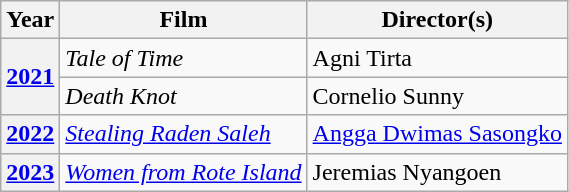<table class="plainrowheaders wikitable">
<tr>
<th>Year</th>
<th>Film</th>
<th>Director(s)</th>
</tr>
<tr>
<th scope="row" rowspan="2"><a href='#'>2021</a></th>
<td><em>Tale of Time</em></td>
<td>Agni Tirta</td>
</tr>
<tr>
<td><em>Death Knot</em></td>
<td>Cornelio Sunny</td>
</tr>
<tr>
<th scope="row"><a href='#'>2022</a></th>
<td><em><a href='#'>Stealing Raden Saleh</a></em></td>
<td><a href='#'>Angga Dwimas Sasongko</a></td>
</tr>
<tr>
<th scope="row"><a href='#'>2023</a></th>
<td><em><a href='#'>Women from Rote Island</a></em></td>
<td>Jeremias Nyangoen</td>
</tr>
</table>
